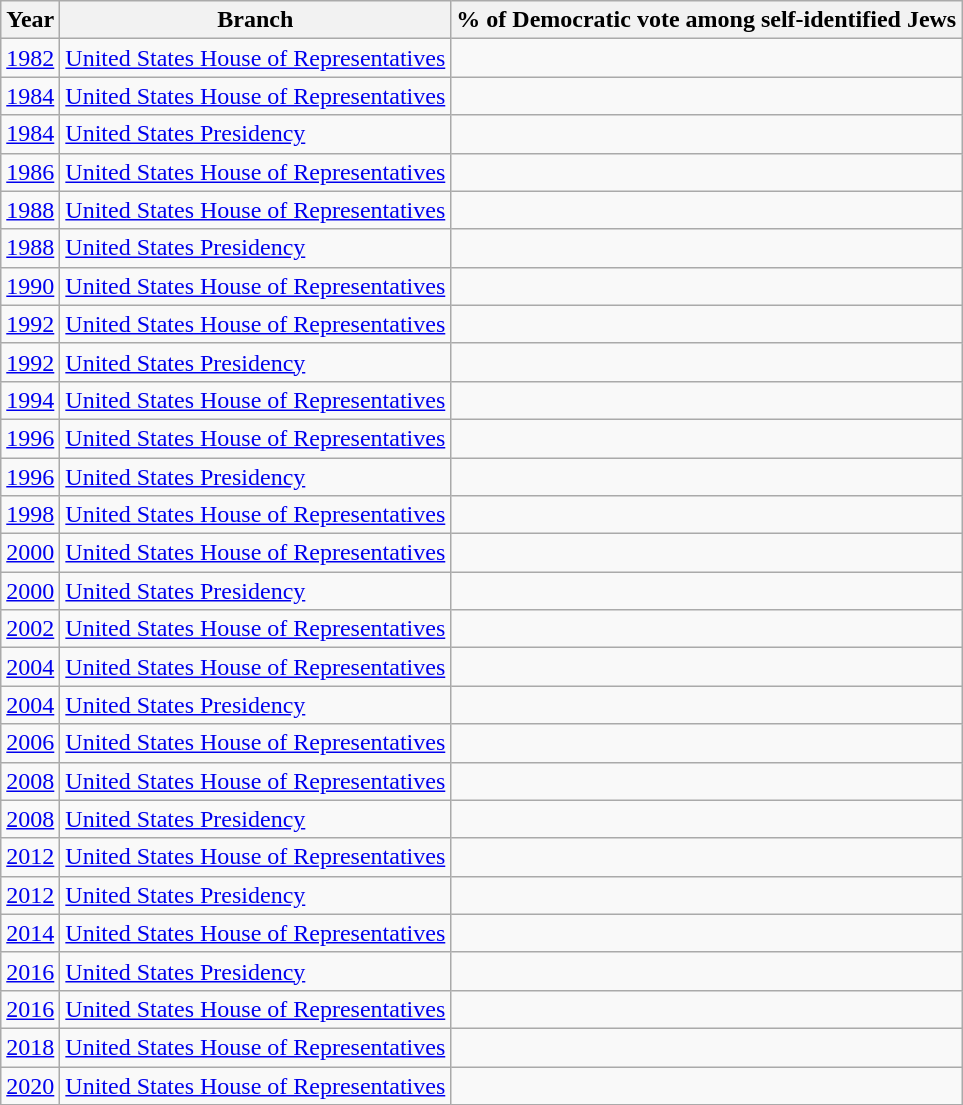<table class="wikitable sortable collapsible">
<tr>
<th>Year</th>
<th>Branch</th>
<th colspan="2">% of Democratic vote among self-identified Jews</th>
</tr>
<tr>
<td><a href='#'>1982</a></td>
<td><a href='#'>United States House of Representatives</a></td>
<td align=right></td>
</tr>
<tr>
<td><a href='#'>1984</a></td>
<td><a href='#'>United States House of Representatives</a></td>
<td align=right></td>
</tr>
<tr>
<td><a href='#'>1984</a></td>
<td><a href='#'>United States Presidency</a></td>
<td align=right></td>
</tr>
<tr>
<td><a href='#'>1986</a></td>
<td><a href='#'>United States House of Representatives</a></td>
<td align=right></td>
</tr>
<tr>
<td><a href='#'>1988</a></td>
<td><a href='#'>United States House of Representatives</a></td>
<td align=right></td>
</tr>
<tr>
<td><a href='#'>1988</a></td>
<td><a href='#'>United States Presidency</a></td>
<td align=right></td>
</tr>
<tr>
<td><a href='#'>1990</a></td>
<td><a href='#'>United States House of Representatives</a></td>
<td align=right></td>
</tr>
<tr>
<td><a href='#'>1992</a></td>
<td><a href='#'>United States House of Representatives</a></td>
<td align=right></td>
</tr>
<tr>
<td><a href='#'>1992</a></td>
<td><a href='#'>United States Presidency</a></td>
<td align=right></td>
</tr>
<tr>
<td><a href='#'>1994</a></td>
<td><a href='#'>United States House of Representatives</a></td>
<td align=right></td>
</tr>
<tr>
<td><a href='#'>1996</a></td>
<td><a href='#'>United States House of Representatives</a></td>
<td align=right></td>
</tr>
<tr>
<td><a href='#'>1996</a></td>
<td><a href='#'>United States Presidency</a></td>
<td align=right></td>
</tr>
<tr>
<td><a href='#'>1998</a></td>
<td><a href='#'>United States House of Representatives</a></td>
<td align=right></td>
</tr>
<tr>
<td><a href='#'>2000</a></td>
<td><a href='#'>United States House of Representatives</a></td>
<td align=right></td>
</tr>
<tr>
<td><a href='#'>2000</a></td>
<td><a href='#'>United States Presidency</a></td>
<td align=right></td>
</tr>
<tr>
<td><a href='#'>2002</a></td>
<td><a href='#'>United States House of Representatives</a></td>
<td align=right></td>
</tr>
<tr>
<td><a href='#'>2004</a></td>
<td><a href='#'>United States House of Representatives</a></td>
<td align=right></td>
</tr>
<tr>
<td><a href='#'>2004</a></td>
<td><a href='#'>United States Presidency</a></td>
<td align=right></td>
</tr>
<tr>
<td><a href='#'>2006</a></td>
<td><a href='#'>United States House of Representatives</a></td>
<td align=right></td>
</tr>
<tr>
<td><a href='#'>2008</a></td>
<td><a href='#'>United States House of Representatives</a></td>
<td align=right></td>
</tr>
<tr>
<td><a href='#'>2008</a></td>
<td><a href='#'>United States Presidency</a></td>
<td align=right></td>
</tr>
<tr>
<td><a href='#'>2012</a></td>
<td><a href='#'>United States House of Representatives</a></td>
<td align=right></td>
</tr>
<tr>
<td><a href='#'>2012</a></td>
<td><a href='#'>United States Presidency</a></td>
<td align=right></td>
</tr>
<tr>
<td><a href='#'>2014</a></td>
<td><a href='#'>United States House of Representatives</a></td>
<td align=right></td>
</tr>
<tr>
<td><a href='#'>2016</a></td>
<td><a href='#'>United States Presidency</a></td>
<td align=right></td>
</tr>
<tr>
<td><a href='#'>2016</a></td>
<td><a href='#'>United States House of Representatives</a></td>
<td align=right></td>
</tr>
<tr>
<td><a href='#'>2018</a></td>
<td><a href='#'>United States House of Representatives</a></td>
<td align=right></td>
</tr>
<tr>
<td><a href='#'>2020</a></td>
<td><a href='#'>United States House of Representatives</a></td>
<td align=right></td>
</tr>
<tr>
</tr>
</table>
